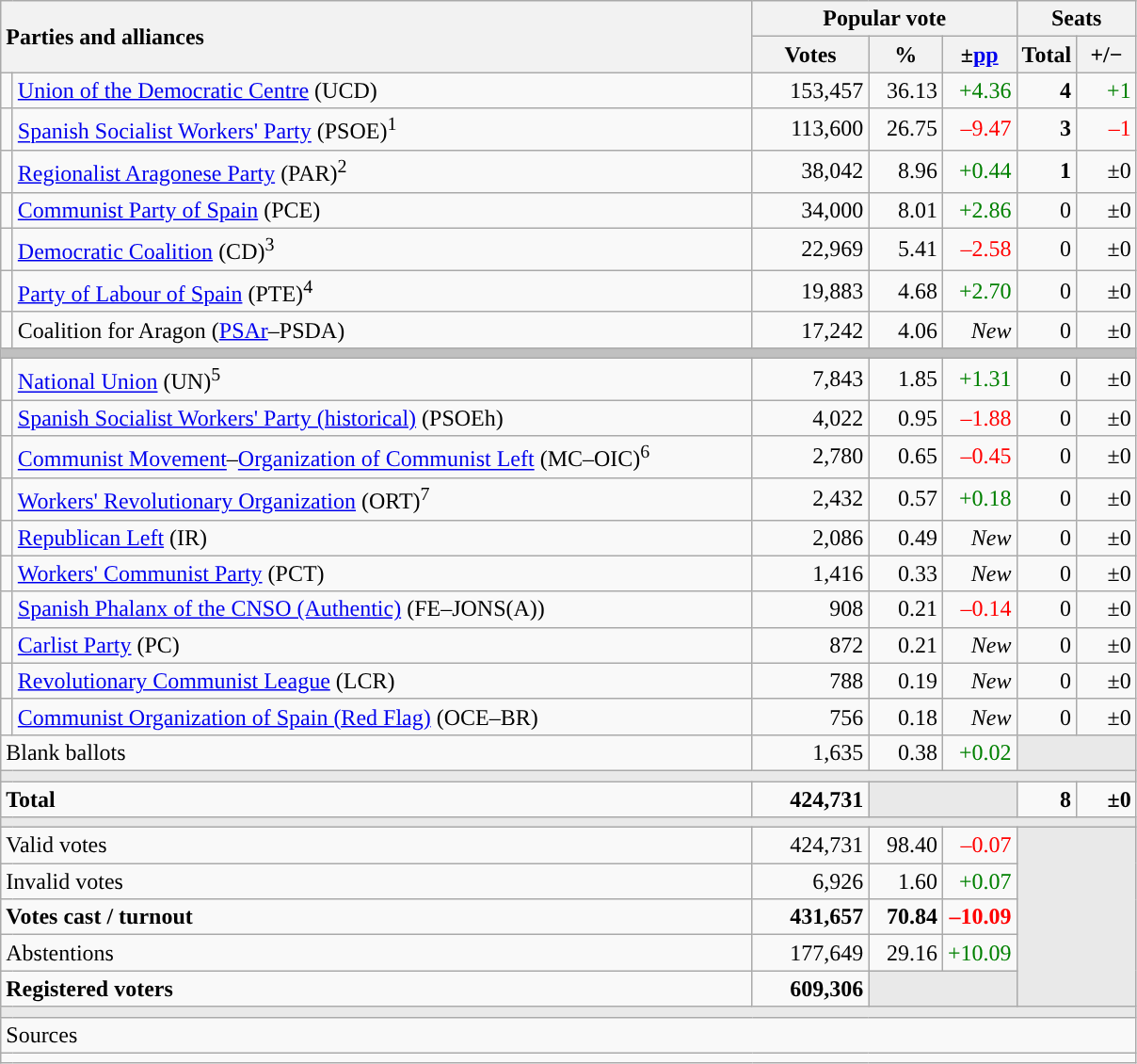<table class="wikitable" style="text-align:right;">
<tr>
<th style="text-align:left;" rowspan="2" colspan="2" width="525">Parties and alliances</th>
<th colspan="3">Popular vote</th>
<th colspan="2">Seats</th>
</tr>
<tr>
<th width="75">Votes</th>
<th width="45">%</th>
<th width="45">±<a href='#'>pp</a></th>
<th width="35">Total</th>
<th width="35">+/−</th>
</tr>
<tr>
<td width="1" style="color:inherit;background:"></td>
<td align="left"><a href='#'>Union of the Democratic Centre</a> (UCD)</td>
<td>153,457</td>
<td>36.13</td>
<td style="color:green;">+4.36</td>
<td><strong>4</strong></td>
<td style="color:green;">+1</td>
</tr>
<tr>
<td style="color:inherit;background:"></td>
<td align="left"><a href='#'>Spanish Socialist Workers' Party</a> (PSOE)<sup>1</sup></td>
<td>113,600</td>
<td>26.75</td>
<td style="color:red;">–9.47</td>
<td><strong>3</strong></td>
<td style="color:red;">–1</td>
</tr>
<tr>
<td style="color:inherit;background:"></td>
<td align="left"><a href='#'>Regionalist Aragonese Party</a> (PAR)<sup>2</sup></td>
<td>38,042</td>
<td>8.96</td>
<td style="color:green;">+0.44</td>
<td><strong>1</strong></td>
<td>±0</td>
</tr>
<tr>
<td style="color:inherit;background:"></td>
<td align="left"><a href='#'>Communist Party of Spain</a> (PCE)</td>
<td>34,000</td>
<td>8.01</td>
<td style="color:green;">+2.86</td>
<td>0</td>
<td>±0</td>
</tr>
<tr>
<td style="color:inherit;background:"></td>
<td align="left"><a href='#'>Democratic Coalition</a> (CD)<sup>3</sup></td>
<td>22,969</td>
<td>5.41</td>
<td style="color:red;">–2.58</td>
<td>0</td>
<td>±0</td>
</tr>
<tr>
<td style="color:inherit;background:"></td>
<td align="left"><a href='#'>Party of Labour of Spain</a> (PTE)<sup>4</sup></td>
<td>19,883</td>
<td>4.68</td>
<td style="color:green;">+2.70</td>
<td>0</td>
<td>±0</td>
</tr>
<tr>
<td style="color:inherit;background:"></td>
<td align="left">Coalition for Aragon (<a href='#'>PSAr</a>–PSDA)</td>
<td>17,242</td>
<td>4.06</td>
<td><em>New</em></td>
<td>0</td>
<td>±0</td>
</tr>
<tr>
<td colspan="7" bgcolor="#C0C0C0"></td>
</tr>
<tr>
<td style="color:inherit;background:"></td>
<td align="left"><a href='#'>National Union</a> (UN)<sup>5</sup></td>
<td>7,843</td>
<td>1.85</td>
<td style="color:green;">+1.31</td>
<td>0</td>
<td>±0</td>
</tr>
<tr>
<td style="color:inherit;background:"></td>
<td align="left"><a href='#'>Spanish Socialist Workers' Party (historical)</a> (PSOEh)</td>
<td>4,022</td>
<td>0.95</td>
<td style="color:red;">–1.88</td>
<td>0</td>
<td>±0</td>
</tr>
<tr>
<td style="color:inherit;background:"></td>
<td align="left"><a href='#'>Communist Movement</a>–<a href='#'>Organization of Communist Left</a> (MC–OIC)<sup>6</sup></td>
<td>2,780</td>
<td>0.65</td>
<td style="color:red;">–0.45</td>
<td>0</td>
<td>±0</td>
</tr>
<tr>
<td style="color:inherit;background:"></td>
<td align="left"><a href='#'>Workers' Revolutionary Organization</a> (ORT)<sup>7</sup></td>
<td>2,432</td>
<td>0.57</td>
<td style="color:green;">+0.18</td>
<td>0</td>
<td>±0</td>
</tr>
<tr>
<td style="color:inherit;background:"></td>
<td align="left"><a href='#'>Republican Left</a> (IR)</td>
<td>2,086</td>
<td>0.49</td>
<td><em>New</em></td>
<td>0</td>
<td>±0</td>
</tr>
<tr>
<td style="color:inherit;background:"></td>
<td align="left"><a href='#'>Workers' Communist Party</a> (PCT)</td>
<td>1,416</td>
<td>0.33</td>
<td><em>New</em></td>
<td>0</td>
<td>±0</td>
</tr>
<tr>
<td style="color:inherit;background:"></td>
<td align="left"><a href='#'>Spanish Phalanx of the CNSO (Authentic)</a> (FE–JONS(A))</td>
<td>908</td>
<td>0.21</td>
<td style="color:red;">–0.14</td>
<td>0</td>
<td>±0</td>
</tr>
<tr>
<td style="color:inherit;background:"></td>
<td align="left"><a href='#'>Carlist Party</a> (PC)</td>
<td>872</td>
<td>0.21</td>
<td><em>New</em></td>
<td>0</td>
<td>±0</td>
</tr>
<tr>
<td style="color:inherit;background:"></td>
<td align="left"><a href='#'>Revolutionary Communist League</a> (LCR)</td>
<td>788</td>
<td>0.19</td>
<td><em>New</em></td>
<td>0</td>
<td>±0</td>
</tr>
<tr>
<td style="color:inherit;background:"></td>
<td align="left"><a href='#'>Communist Organization of Spain (Red Flag)</a> (OCE–BR)</td>
<td>756</td>
<td>0.18</td>
<td><em>New</em></td>
<td>0</td>
<td>±0</td>
</tr>
<tr>
<td align="left" colspan="2">Blank ballots</td>
<td>1,635</td>
<td>0.38</td>
<td style="color:green;">+0.02</td>
<td bgcolor="#E9E9E9" colspan="2"></td>
</tr>
<tr>
<td colspan="7" bgcolor="#E9E9E9"></td>
</tr>
<tr style="font-weight:bold;">
<td align="left" colspan="2">Total</td>
<td>424,731</td>
<td bgcolor="#E9E9E9" colspan="2"></td>
<td>8</td>
<td>±0</td>
</tr>
<tr>
<td colspan="7" bgcolor="#E9E9E9"></td>
</tr>
<tr>
<td align="left" colspan="2">Valid votes</td>
<td>424,731</td>
<td>98.40</td>
<td style="color:red;">–0.07</td>
<td bgcolor="#E9E9E9" colspan="2" rowspan="5"></td>
</tr>
<tr>
<td align="left" colspan="2">Invalid votes</td>
<td>6,926</td>
<td>1.60</td>
<td style="color:green;">+0.07</td>
</tr>
<tr style="font-weight:bold;">
<td align="left" colspan="2">Votes cast / turnout</td>
<td>431,657</td>
<td>70.84</td>
<td style="color:red;">–10.09</td>
</tr>
<tr>
<td align="left" colspan="2">Abstentions</td>
<td>177,649</td>
<td>29.16</td>
<td style="color:green;">+10.09</td>
</tr>
<tr style="font-weight:bold;">
<td align="left" colspan="2">Registered voters</td>
<td>609,306</td>
<td bgcolor="#E9E9E9" colspan="2"></td>
</tr>
<tr>
<td colspan="7" bgcolor="#E9E9E9"></td>
</tr>
<tr>
<td align="left" colspan="7">Sources</td>
</tr>
<tr>
<td colspan="7" style="text-align:left; max-width:790px;"></td>
</tr>
</table>
